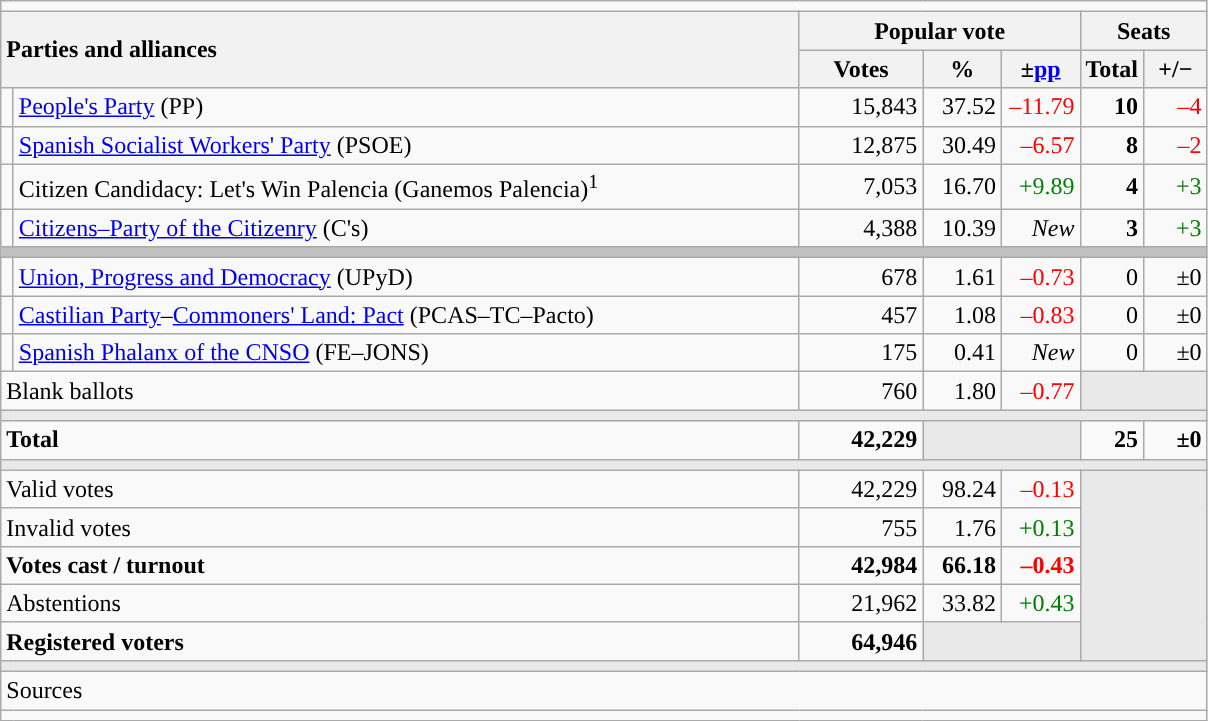<table class="wikitable" style="text-align:right;">
<tr>
<td colspan="7"></td>
</tr>
<tr>
<th style="text-align:left;" rowspan="2" colspan="2" width="525">Parties and alliances</th>
<th colspan="3">Popular vote</th>
<th colspan="2">Seats</th>
</tr>
<tr>
<th width="75">Votes</th>
<th width="45">%</th>
<th width="45">±<a href='#'>pp</a></th>
<th width="35">Total</th>
<th width="35">+/−</th>
</tr>
<tr>
<td width="1" style="color:inherit;background:"></td>
<td align="left"><a href='#'>People's Party</a> (PP)</td>
<td>15,843</td>
<td>37.52</td>
<td style="color:red;">–11.79</td>
<td><strong>10</strong></td>
<td style="color:red;">–4</td>
</tr>
<tr>
<td style="color:inherit;background:"></td>
<td align="left"><a href='#'>Spanish Socialist Workers' Party</a> (PSOE)</td>
<td>12,875</td>
<td>30.49</td>
<td style="color:red;">–6.57</td>
<td><strong>8</strong></td>
<td style="color:red;">–2</td>
</tr>
<tr>
<td style="color:inherit;background:"></td>
<td align="left">Citizen Candidacy: Let's Win Palencia (Ganemos Palencia)<sup>1</sup></td>
<td>7,053</td>
<td>16.70</td>
<td style="color:green;">+9.89</td>
<td><strong>4</strong></td>
<td style="color:green;">+3</td>
</tr>
<tr>
<td style="color:inherit;background:"></td>
<td align="left"><a href='#'>Citizens–Party of the Citizenry</a> (C's)</td>
<td>4,388</td>
<td>10.39</td>
<td><em>New</em></td>
<td><strong>3</strong></td>
<td style="color:green;">+3</td>
</tr>
<tr>
<td colspan="7" bgcolor="#C0C0C0"></td>
</tr>
<tr>
<td style="color:inherit;background:"></td>
<td align="left"><a href='#'>Union, Progress and Democracy</a> (UPyD)</td>
<td>678</td>
<td>1.61</td>
<td style="color:red;">–0.73</td>
<td>0</td>
<td>±0</td>
</tr>
<tr>
<td style="color:inherit;background:"></td>
<td align="left"><a href='#'>Castilian Party</a>–<a href='#'>Commoners' Land: Pact</a> (PCAS–TC–Pacto)</td>
<td>457</td>
<td>1.08</td>
<td style="color:red;">–0.83</td>
<td>0</td>
<td>±0</td>
</tr>
<tr>
<td style="color:inherit;background:"></td>
<td align="left"><a href='#'>Spanish Phalanx of the CNSO</a> (FE–JONS)</td>
<td>175</td>
<td>0.41</td>
<td><em>New</em></td>
<td>0</td>
<td>±0</td>
</tr>
<tr>
<td align="left" colspan="2">Blank ballots</td>
<td>760</td>
<td>1.80</td>
<td style="color:red;">–0.77</td>
<td bgcolor="#E9E9E9" colspan="2"></td>
</tr>
<tr>
<td colspan="7" bgcolor="#E9E9E9"></td>
</tr>
<tr style="font-weight:bold;">
<td align="left" colspan="2">Total</td>
<td>42,229</td>
<td bgcolor="#E9E9E9" colspan="2"></td>
<td>25</td>
<td>±0</td>
</tr>
<tr>
<td colspan="7" bgcolor="#E9E9E9"></td>
</tr>
<tr>
<td align="left" colspan="2">Valid votes</td>
<td>42,229</td>
<td>98.24</td>
<td style="color:red;">–0.13</td>
<td bgcolor="#E9E9E9" colspan="2" rowspan="5"></td>
</tr>
<tr>
<td align="left" colspan="2">Invalid votes</td>
<td>755</td>
<td>1.76</td>
<td style="color:green;">+0.13</td>
</tr>
<tr style="font-weight:bold;">
<td align="left" colspan="2">Votes cast / turnout</td>
<td>42,984</td>
<td>66.18</td>
<td style="color:red;">–0.43</td>
</tr>
<tr>
<td align="left" colspan="2">Abstentions</td>
<td>21,962</td>
<td>33.82</td>
<td style="color:green;">+0.43</td>
</tr>
<tr style="font-weight:bold;">
<td align="left" colspan="2">Registered voters</td>
<td>64,946</td>
<td bgcolor="#E9E9E9" colspan="2"></td>
</tr>
<tr>
<td colspan="7" bgcolor="#E9E9E9"></td>
</tr>
<tr>
<td align="left" colspan="7">Sources</td>
</tr>
<tr>
<td colspan="7" style="text-align:left; max-width:790px;"></td>
</tr>
</table>
